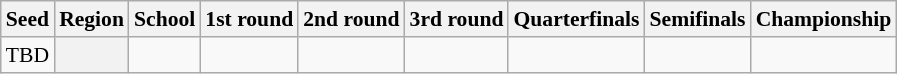<table class="sortable wikitable" style="white-space:nowrap; font-size:90%;">
<tr>
<th>Seed</th>
<th>Region</th>
<th>School</th>
<th>1st round</th>
<th>2nd round</th>
<th>3rd round</th>
<th>Quarterfinals</th>
<th>Semifinals</th>
<th>Championship</th>
</tr>
<tr>
<td>TBD</td>
<th></th>
<td></td>
<td></td>
<td></td>
<td></td>
<td></td>
<td></td>
<td></td>
</tr>
</table>
